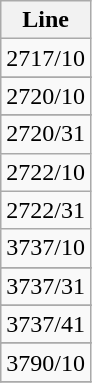<table class="wikitable">
<tr>
<th align="center">Line</th>
</tr>
<tr>
<td align="center">2717/10</td>
</tr>
<tr>
</tr>
<tr>
<td align="center">2720/10</td>
</tr>
<tr>
</tr>
<tr>
<td align="center">2720/31</td>
</tr>
<tr>
<td align="center">2722/10</td>
</tr>
<tr>
<td align="center">2722/31</td>
</tr>
<tr>
<td align="center">3737/10</td>
</tr>
<tr>
</tr>
<tr>
<td align="center">3737/31</td>
</tr>
<tr>
</tr>
<tr>
<td align="center">3737/41</td>
</tr>
<tr>
</tr>
<tr>
<td align="center">3790/10</td>
</tr>
<tr>
</tr>
</table>
